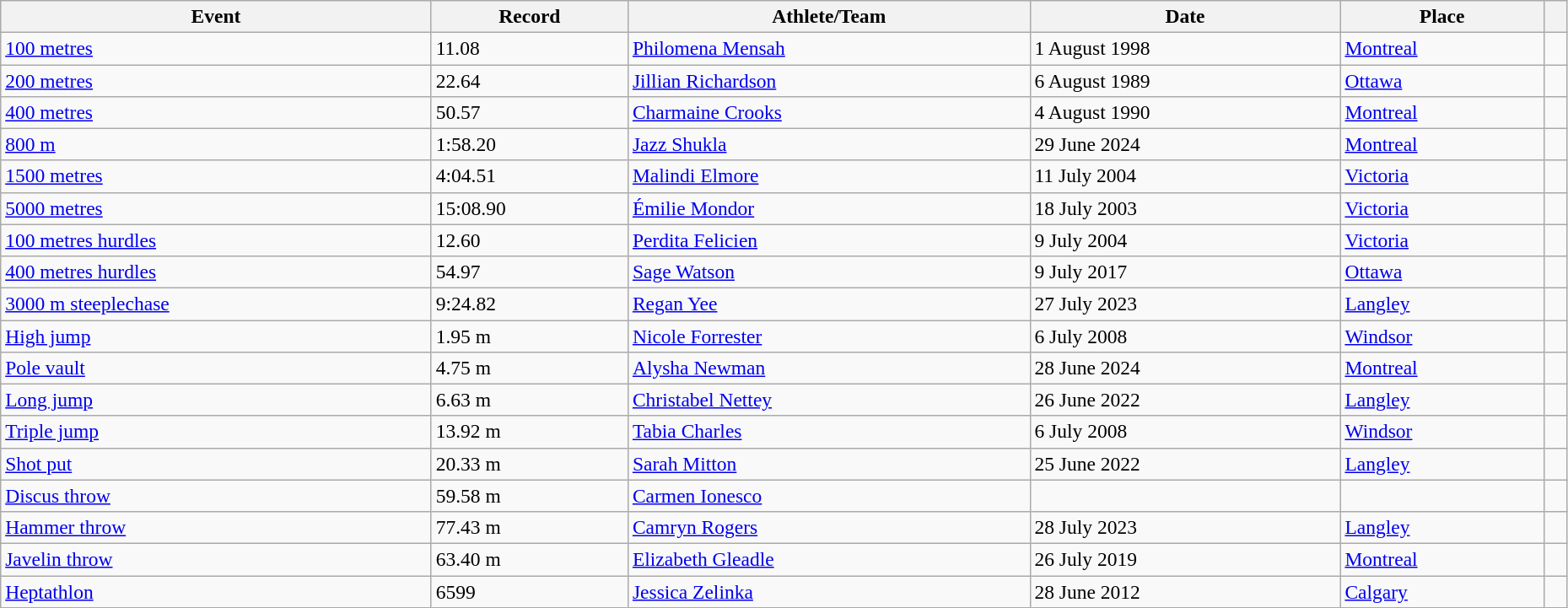<table class="wikitable" style="font-size:98%; width: 98%;">
<tr>
<th>Event</th>
<th>Record</th>
<th>Athlete/Team</th>
<th>Date</th>
<th>Place</th>
<th></th>
</tr>
<tr>
<td><a href='#'>100 metres</a></td>
<td>11.08</td>
<td><a href='#'>Philomena Mensah</a></td>
<td>1 August 1998</td>
<td><a href='#'>Montreal</a></td>
<td></td>
</tr>
<tr>
<td><a href='#'>200 metres</a></td>
<td>22.64</td>
<td><a href='#'>Jillian Richardson</a></td>
<td>6 August 1989</td>
<td><a href='#'>Ottawa</a></td>
<td></td>
</tr>
<tr>
<td><a href='#'>400 metres</a></td>
<td>50.57</td>
<td><a href='#'>Charmaine Crooks</a></td>
<td>4 August 1990</td>
<td><a href='#'>Montreal</a></td>
<td></td>
</tr>
<tr>
<td><a href='#'>800 m</a></td>
<td>1:58.20</td>
<td><a href='#'>Jazz Shukla</a></td>
<td>29 June 2024</td>
<td><a href='#'>Montreal</a></td>
<td></td>
</tr>
<tr>
<td><a href='#'>1500 metres</a></td>
<td>4:04.51</td>
<td><a href='#'>Malindi Elmore</a></td>
<td>11 July 2004</td>
<td><a href='#'>Victoria</a></td>
<td></td>
</tr>
<tr>
<td><a href='#'>5000 metres</a></td>
<td>15:08.90</td>
<td><a href='#'>Émilie Mondor</a></td>
<td>18 July 2003</td>
<td><a href='#'>Victoria</a></td>
<td></td>
</tr>
<tr>
<td><a href='#'>100 metres hurdles</a></td>
<td>12.60</td>
<td><a href='#'>Perdita Felicien</a></td>
<td>9 July 2004</td>
<td><a href='#'>Victoria</a></td>
<td></td>
</tr>
<tr>
<td><a href='#'>400 metres hurdles</a></td>
<td>54.97</td>
<td><a href='#'>Sage Watson</a></td>
<td>9 July 2017</td>
<td><a href='#'>Ottawa</a></td>
<td></td>
</tr>
<tr>
<td><a href='#'>3000 m steeplechase</a></td>
<td>9:24.82</td>
<td><a href='#'>Regan Yee</a></td>
<td>27 July 2023</td>
<td><a href='#'>Langley</a></td>
<td></td>
</tr>
<tr>
<td><a href='#'>High jump</a></td>
<td>1.95 m</td>
<td><a href='#'>Nicole Forrester</a></td>
<td>6 July 2008</td>
<td><a href='#'>Windsor</a></td>
<td></td>
</tr>
<tr>
<td><a href='#'>Pole vault</a></td>
<td>4.75 m</td>
<td><a href='#'>Alysha Newman</a></td>
<td>28 June 2024</td>
<td><a href='#'>Montreal</a></td>
<td></td>
</tr>
<tr>
<td><a href='#'>Long jump</a></td>
<td>6.63 m</td>
<td><a href='#'>Christabel Nettey</a></td>
<td>26 June 2022</td>
<td><a href='#'>Langley</a></td>
<td></td>
</tr>
<tr>
<td><a href='#'>Triple jump</a></td>
<td>13.92 m</td>
<td><a href='#'>Tabia Charles</a></td>
<td>6 July 2008</td>
<td><a href='#'>Windsor</a></td>
<td></td>
</tr>
<tr>
<td><a href='#'>Shot put</a></td>
<td>20.33 m </td>
<td><a href='#'>Sarah Mitton</a></td>
<td>25 June 2022</td>
<td><a href='#'>Langley</a></td>
<td></td>
</tr>
<tr>
<td><a href='#'>Discus throw</a></td>
<td>59.58 m</td>
<td><a href='#'>Carmen Ionesco</a></td>
<td></td>
<td></td>
<td></td>
</tr>
<tr>
<td><a href='#'>Hammer throw</a></td>
<td>77.43 m</td>
<td><a href='#'>Camryn Rogers</a></td>
<td>28 July 2023</td>
<td><a href='#'>Langley</a></td>
<td></td>
</tr>
<tr>
<td><a href='#'>Javelin throw</a></td>
<td>63.40 m</td>
<td><a href='#'>Elizabeth Gleadle</a></td>
<td>26 July 2019</td>
<td><a href='#'>Montreal</a></td>
<td></td>
</tr>
<tr>
<td><a href='#'>Heptathlon</a></td>
<td>6599</td>
<td><a href='#'>Jessica Zelinka</a></td>
<td>28 June 2012</td>
<td><a href='#'>Calgary</a></td>
<td></td>
</tr>
</table>
